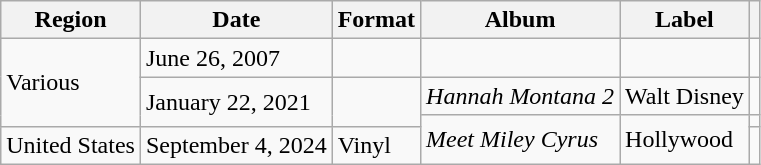<table class="wikitable plainrowheaders">
<tr>
<th scope="col">Region</th>
<th scope="col">Date</th>
<th scope="col">Format</th>
<th scope="col">Album</th>
<th scope="col">Label</th>
<th scope="col"></th>
</tr>
<tr>
<td rowspan="3">Various</td>
<td>June 26, 2007</td>
<td></td>
<td></td>
<td></td>
<td></td>
</tr>
<tr>
<td rowspan="2">January 22, 2021</td>
<td rowspan="2"></td>
<td><em>Hannah Montana 2</em></td>
<td>Walt Disney</td>
<td></td>
</tr>
<tr>
<td rowspan="2"><em>Meet Miley Cyrus</em></td>
<td rowspan="2">Hollywood</td>
<td></td>
</tr>
<tr>
<td>United States</td>
<td>September 4, 2024</td>
<td>Vinyl</td>
<td></td>
</tr>
</table>
